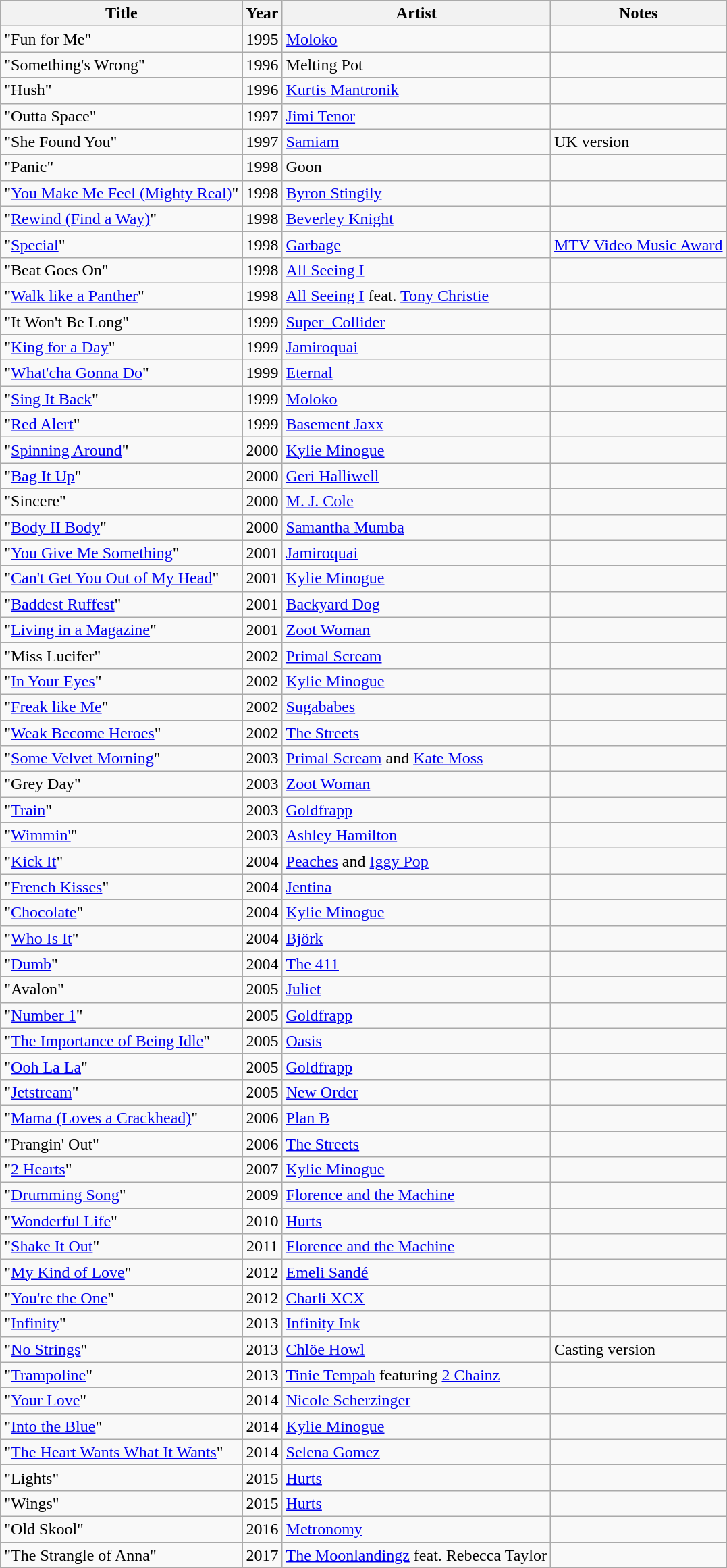<table class="wikitable sortable plainrowheaders">
<tr>
<th scope="col" style="text-align:center;">Title</th>
<th scope="col" style="text-align:center;">Year</th>
<th scope="col" style="text-align:center;">Artist</th>
<th scope="col" class="unsortable" style="text-align:center;">Notes</th>
</tr>
<tr>
<td>"Fun for Me"</td>
<td style="text-align:center;">1995</td>
<td><a href='#'>Moloko</a></td>
<td></td>
</tr>
<tr>
<td>"Something's Wrong"</td>
<td style="text-align:center;">1996</td>
<td>Melting Pot</td>
<td></td>
</tr>
<tr>
<td>"Hush"</td>
<td style="text-align:center;">1996</td>
<td><a href='#'>Kurtis Mantronik</a></td>
<td></td>
</tr>
<tr>
<td>"Outta Space"</td>
<td style="text-align:center;">1997</td>
<td><a href='#'>Jimi Tenor</a></td>
<td></td>
</tr>
<tr>
<td>"She Found You"</td>
<td style="text-align:center;">1997</td>
<td><a href='#'>Samiam</a></td>
<td>UK version</td>
</tr>
<tr>
<td>"Panic"</td>
<td style="text-align:center;">1998</td>
<td>Goon</td>
<td></td>
</tr>
<tr>
<td>"<a href='#'>You Make Me Feel (Mighty Real)</a>"</td>
<td style="text-align:center;">1998</td>
<td><a href='#'>Byron Stingily</a></td>
<td></td>
</tr>
<tr>
<td>"<a href='#'>Rewind (Find a Way)</a>"</td>
<td style="text-align:center;">1998</td>
<td><a href='#'>Beverley Knight</a></td>
<td></td>
</tr>
<tr>
<td>"<a href='#'>Special</a>"</td>
<td style="text-align:center;">1998</td>
<td><a href='#'>Garbage</a></td>
<td><a href='#'>MTV Video Music Award</a></td>
</tr>
<tr>
<td>"Beat Goes On"</td>
<td style="text-align:center;">1998</td>
<td><a href='#'>All Seeing I</a></td>
<td></td>
</tr>
<tr>
<td>"<a href='#'>Walk like a Panther</a>"</td>
<td style="text-align:center;">1998</td>
<td><a href='#'>All Seeing I</a> feat. <a href='#'>Tony Christie</a></td>
<td></td>
</tr>
<tr>
<td>"It Won't Be Long"</td>
<td style="text-align:center;">1999</td>
<td><a href='#'>Super_Collider</a></td>
<td></td>
</tr>
<tr>
<td>"<a href='#'>King for a Day</a>"</td>
<td style="text-align:center;">1999</td>
<td><a href='#'>Jamiroquai</a></td>
<td></td>
</tr>
<tr>
<td>"<a href='#'>What'cha Gonna Do</a>"</td>
<td style="text-align:center;">1999</td>
<td><a href='#'>Eternal</a></td>
<td></td>
</tr>
<tr>
<td>"<a href='#'>Sing It Back</a>"</td>
<td style="text-align:center;">1999</td>
<td><a href='#'>Moloko</a></td>
<td></td>
</tr>
<tr>
<td>"<a href='#'>Red Alert</a>"</td>
<td style="text-align:center;">1999</td>
<td><a href='#'>Basement Jaxx</a></td>
<td></td>
</tr>
<tr>
<td>"<a href='#'>Spinning Around</a>"</td>
<td style="text-align:center;">2000</td>
<td><a href='#'>Kylie Minogue</a></td>
<td></td>
</tr>
<tr>
<td>"<a href='#'>Bag It Up</a>"</td>
<td style="text-align:center;">2000</td>
<td><a href='#'>Geri Halliwell</a></td>
<td></td>
</tr>
<tr>
<td>"Sincere"</td>
<td style="text-align:center;">2000</td>
<td><a href='#'>M. J. Cole</a></td>
<td></td>
</tr>
<tr>
<td>"<a href='#'>Body II Body</a>"</td>
<td style="text-align:center;">2000</td>
<td><a href='#'>Samantha Mumba</a></td>
<td></td>
</tr>
<tr>
<td>"<a href='#'>You Give Me Something</a>"</td>
<td style="text-align:center;">2001</td>
<td><a href='#'>Jamiroquai</a></td>
<td></td>
</tr>
<tr>
<td>"<a href='#'>Can't Get You Out of My Head</a>"</td>
<td style="text-align:center;">2001</td>
<td><a href='#'>Kylie Minogue</a></td>
<td></td>
</tr>
<tr>
<td>"<a href='#'>Baddest Ruffest</a>"</td>
<td style="text-align:center;">2001</td>
<td><a href='#'>Backyard Dog</a></td>
<td></td>
</tr>
<tr>
<td>"<a href='#'>Living in a Magazine</a>"</td>
<td style="text-align:center;">2001</td>
<td><a href='#'>Zoot Woman</a></td>
<td></td>
</tr>
<tr>
<td>"Miss Lucifer"</td>
<td style="text-align:center;">2002</td>
<td><a href='#'>Primal Scream</a></td>
<td></td>
</tr>
<tr>
<td>"<a href='#'>In Your Eyes</a>"</td>
<td style="text-align:center;">2002</td>
<td><a href='#'>Kylie Minogue</a></td>
<td></td>
</tr>
<tr>
<td>"<a href='#'>Freak like Me</a>"</td>
<td style="text-align:center;">2002</td>
<td><a href='#'>Sugababes</a></td>
<td></td>
</tr>
<tr>
<td>"<a href='#'>Weak Become Heroes</a>"</td>
<td style="text-align:center;">2002</td>
<td><a href='#'>The Streets</a></td>
<td></td>
</tr>
<tr>
<td>"<a href='#'>Some Velvet Morning</a>"</td>
<td style="text-align:center;">2003</td>
<td><a href='#'>Primal Scream</a> and <a href='#'>Kate Moss</a></td>
<td></td>
</tr>
<tr>
<td>"Grey Day"</td>
<td style="text-align:center;">2003</td>
<td><a href='#'>Zoot Woman</a></td>
<td></td>
</tr>
<tr>
<td>"<a href='#'>Train</a>"</td>
<td style="text-align:center;">2003</td>
<td><a href='#'>Goldfrapp</a></td>
<td></td>
</tr>
<tr>
<td>"<a href='#'>Wimmin'</a>"</td>
<td style="text-align:center;">2003</td>
<td><a href='#'>Ashley Hamilton</a></td>
<td></td>
</tr>
<tr>
<td>"<a href='#'>Kick It</a>"</td>
<td style="text-align:center;">2004</td>
<td><a href='#'>Peaches</a> and <a href='#'>Iggy Pop</a></td>
<td></td>
</tr>
<tr>
<td>"<a href='#'>French Kisses</a>"</td>
<td style="text-align:center;">2004</td>
<td><a href='#'>Jentina</a></td>
<td></td>
</tr>
<tr>
<td>"<a href='#'>Chocolate</a>"</td>
<td style="text-align:center;">2004</td>
<td><a href='#'>Kylie Minogue</a></td>
<td></td>
</tr>
<tr>
<td>"<a href='#'>Who Is It</a>"</td>
<td style="text-align:center;">2004</td>
<td><a href='#'>Björk</a></td>
<td></td>
</tr>
<tr>
<td>"<a href='#'>Dumb</a>"</td>
<td style="text-align:center;">2004</td>
<td><a href='#'>The 411</a></td>
<td></td>
</tr>
<tr>
<td>"Avalon"</td>
<td style="text-align:center;">2005</td>
<td><a href='#'>Juliet</a></td>
<td></td>
</tr>
<tr>
<td>"<a href='#'>Number 1</a>"</td>
<td style="text-align:center;">2005</td>
<td><a href='#'>Goldfrapp</a></td>
<td></td>
</tr>
<tr>
<td>"<a href='#'>The Importance of Being Idle</a>"</td>
<td style="text-align:center;">2005</td>
<td><a href='#'>Oasis</a></td>
<td></td>
</tr>
<tr>
<td>"<a href='#'>Ooh La La</a>"</td>
<td style="text-align:center;">2005</td>
<td><a href='#'>Goldfrapp</a></td>
<td></td>
</tr>
<tr>
<td>"<a href='#'>Jetstream</a>"</td>
<td style="text-align:center;">2005</td>
<td><a href='#'>New Order</a></td>
<td></td>
</tr>
<tr>
<td>"<a href='#'>Mama (Loves a Crackhead)</a>"</td>
<td style="text-align:center;">2006</td>
<td><a href='#'>Plan B</a></td>
<td></td>
</tr>
<tr>
<td>"Prangin' Out"</td>
<td style="text-align:center;">2006</td>
<td><a href='#'>The Streets</a></td>
<td></td>
</tr>
<tr>
<td>"<a href='#'>2 Hearts</a>"</td>
<td style="text-align:center;">2007</td>
<td><a href='#'>Kylie Minogue</a></td>
<td></td>
</tr>
<tr>
<td>"<a href='#'>Drumming Song</a>"</td>
<td style="text-align:center;">2009</td>
<td><a href='#'>Florence and the Machine</a></td>
<td></td>
</tr>
<tr>
<td>"<a href='#'>Wonderful Life</a>"</td>
<td style="text-align:center;">2010</td>
<td><a href='#'>Hurts</a></td>
<td></td>
</tr>
<tr>
<td>"<a href='#'>Shake It Out</a>"</td>
<td style="text-align:center;">2011</td>
<td><a href='#'>Florence and the Machine</a></td>
<td></td>
</tr>
<tr>
<td>"<a href='#'>My Kind of Love</a>"</td>
<td style="text-align:center;">2012</td>
<td><a href='#'>Emeli Sandé</a></td>
<td></td>
</tr>
<tr>
<td>"<a href='#'>You're the One</a>"</td>
<td style="text-align:center;">2012</td>
<td><a href='#'>Charli XCX</a></td>
<td></td>
</tr>
<tr>
<td>"<a href='#'>Infinity</a>"</td>
<td style="text-align:center;">2013</td>
<td><a href='#'>Infinity Ink</a></td>
<td></td>
</tr>
<tr>
<td>"<a href='#'>No Strings</a>"</td>
<td style="text-align:center;">2013</td>
<td><a href='#'>Chlöe Howl</a></td>
<td>Casting version</td>
</tr>
<tr>
<td>"<a href='#'>Trampoline</a>"</td>
<td style="text-align:center;">2013</td>
<td><a href='#'>Tinie Tempah</a> featuring <a href='#'>2 Chainz</a></td>
<td></td>
</tr>
<tr>
<td>"<a href='#'>Your Love</a>"</td>
<td style="text-align:center;">2014</td>
<td><a href='#'>Nicole Scherzinger</a></td>
<td></td>
</tr>
<tr>
<td>"<a href='#'>Into the Blue</a>"</td>
<td style="text-align:center;">2014</td>
<td><a href='#'>Kylie Minogue</a></td>
<td></td>
</tr>
<tr>
<td>"<a href='#'>The Heart Wants What It Wants</a>"</td>
<td style="text-align:center;">2014</td>
<td><a href='#'>Selena Gomez</a></td>
<td></td>
</tr>
<tr>
<td>"Lights"</td>
<td style="text-align:center;">2015</td>
<td><a href='#'>Hurts</a></td>
<td></td>
</tr>
<tr>
<td>"Wings"</td>
<td style="text-align:center;">2015</td>
<td><a href='#'>Hurts</a></td>
<td></td>
</tr>
<tr>
<td>"Old Skool"</td>
<td style="text-align:center;">2016</td>
<td><a href='#'>Metronomy</a></td>
<td></td>
</tr>
<tr>
<td>"The Strangle of Anna"</td>
<td style="text-align:center;">2017</td>
<td><a href='#'>The Moonlandingz</a> feat. Rebecca Taylor</td>
<td></td>
</tr>
<tr>
</tr>
</table>
